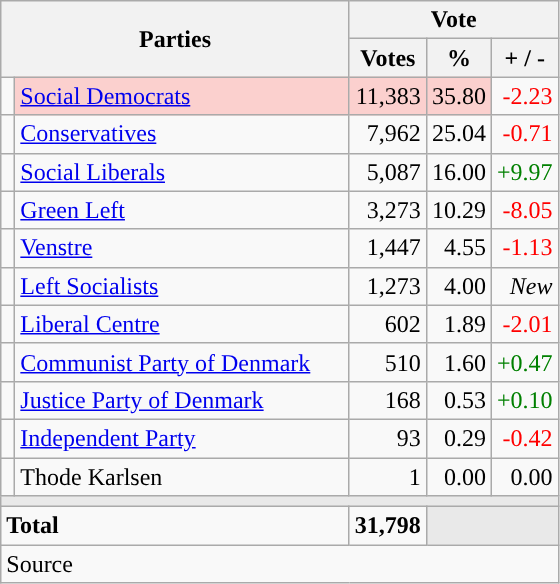<table class="wikitable" style="text-align:right;">
<tr>
<th style="text-align:centre;" rowspan="2" colspan="2" width="225">Parties</th>
<th colspan="3">Vote</th>
</tr>
<tr>
<th width="15">Votes</th>
<th width="15">%</th>
<th width="15">+ / -</th>
</tr>
<tr>
<td width="2" style="color:inherit;background:"></td>
<td bgcolor=#fbd0ce  align="left"><a href='#'>Social Democrats</a></td>
<td bgcolor=#fbd0ce>11,383</td>
<td bgcolor=#fbd0ce>35.80</td>
<td style=color:red;>-2.23</td>
</tr>
<tr>
<td width="2" style="color:inherit;background:"></td>
<td align="left"><a href='#'>Conservatives</a></td>
<td>7,962</td>
<td>25.04</td>
<td style=color:red;>-0.71</td>
</tr>
<tr>
<td width="2" style="color:inherit;background:"></td>
<td align="left"><a href='#'>Social Liberals</a></td>
<td>5,087</td>
<td>16.00</td>
<td style=color:green;>+9.97</td>
</tr>
<tr>
<td width="2" style="color:inherit;background:"></td>
<td align="left"><a href='#'>Green Left</a></td>
<td>3,273</td>
<td>10.29</td>
<td style=color:red;>-8.05</td>
</tr>
<tr>
<td width="2" style="color:inherit;background:"></td>
<td align="left"><a href='#'>Venstre</a></td>
<td>1,447</td>
<td>4.55</td>
<td style=color:red;>-1.13</td>
</tr>
<tr>
<td width="2" style="color:inherit;background:"></td>
<td align="left"><a href='#'>Left Socialists</a></td>
<td>1,273</td>
<td>4.00</td>
<td><em>New</em></td>
</tr>
<tr>
<td width="2" style="color:inherit;background:"></td>
<td align="left"><a href='#'>Liberal Centre</a></td>
<td>602</td>
<td>1.89</td>
<td style=color:red;>-2.01</td>
</tr>
<tr>
<td width="2" style="color:inherit;background:"></td>
<td align="left"><a href='#'>Communist Party of Denmark</a></td>
<td>510</td>
<td>1.60</td>
<td style=color:green;>+0.47</td>
</tr>
<tr>
<td width="2" style="color:inherit;background:"></td>
<td align="left"><a href='#'>Justice Party of Denmark</a></td>
<td>168</td>
<td>0.53</td>
<td style=color:green;>+0.10</td>
</tr>
<tr>
<td width="2" style="color:inherit;background:"></td>
<td align="left"><a href='#'>Independent Party</a></td>
<td>93</td>
<td>0.29</td>
<td style=color:red;>-0.42</td>
</tr>
<tr>
<td width="2" style="color:inherit;background:"></td>
<td align="left">Thode Karlsen</td>
<td>1</td>
<td>0.00</td>
<td>0.00</td>
</tr>
<tr>
<td colspan="7" bgcolor="#E9E9E9"></td>
</tr>
<tr>
<td align="left" colspan="2"><strong>Total</strong></td>
<td><strong>31,798</strong></td>
<td bgcolor="#E9E9E9" colspan="2"></td>
</tr>
<tr>
<td align="left" colspan="6">Source</td>
</tr>
</table>
